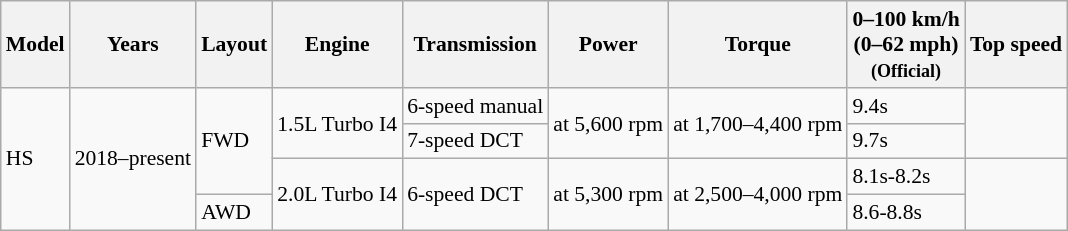<table class="wikitable sortable collapsible" style="text-align:left; font-size:90%;">
<tr>
<th>Model</th>
<th>Years</th>
<th>Layout</th>
<th>Engine</th>
<th>Transmission</th>
<th>Power</th>
<th>Torque</th>
<th>0–100 km/h<br>(0–62 mph)<br><small>(Official)</small></th>
<th>Top speed</th>
</tr>
<tr>
<td rowspan="4">HS</td>
<td rowspan="4">2018–present</td>
<td rowspan="3">FWD</td>
<td rowspan="2">1.5L Turbo I4</td>
<td>6-speed manual</td>
<td rowspan="2"> at 5,600 rpm</td>
<td rowspan="2"> at 1,700–4,400 rpm</td>
<td>9.4s</td>
<td rowspan="2"></td>
</tr>
<tr>
<td>7-speed DCT</td>
<td>9.7s</td>
</tr>
<tr>
<td rowspan="2">2.0L Turbo I4</td>
<td rowspan="2">6-speed DCT</td>
<td rowspan="2"> at 5,300 rpm</td>
<td rowspan="2"> at 2,500–4,000 rpm</td>
<td>8.1s-8.2s</td>
<td rowspan="2"></td>
</tr>
<tr>
<td>AWD</td>
<td>8.6-8.8s</td>
</tr>
</table>
